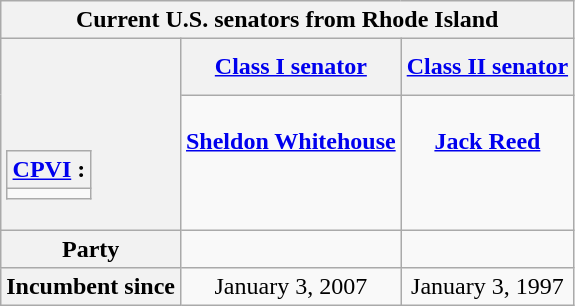<table class="wikitable floatright" style="text-align: center;">
<tr>
<th colspan=3>Current U.S. senators from Rhode Island</th>
</tr>
<tr>
<th rowspan=2><br><br><br><table class="wikitable">
<tr>
<th><a href='#'>CPVI</a> :</th>
</tr>
<tr>
<td></td>
</tr>
</table>
</th>
<th><a href='#'>Class I senator</a></th>
<th><a href='#'>Class II senator</a></th>
</tr>
<tr style="vertical-align: top;">
<td><br><strong><a href='#'>Sheldon Whitehouse</a></strong><br><br></td>
<td><br><strong><a href='#'>Jack Reed</a></strong><br><br></td>
</tr>
<tr>
<th>Party</th>
<td></td>
<td></td>
</tr>
<tr>
<th>Incumbent since</th>
<td>January 3, 2007</td>
<td>January 3, 1997</td>
</tr>
</table>
